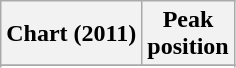<table class="wikitable sortable">
<tr>
<th align="left">Chart (2011)</th>
<th align="left">Peak<br>position</th>
</tr>
<tr>
</tr>
<tr>
</tr>
</table>
